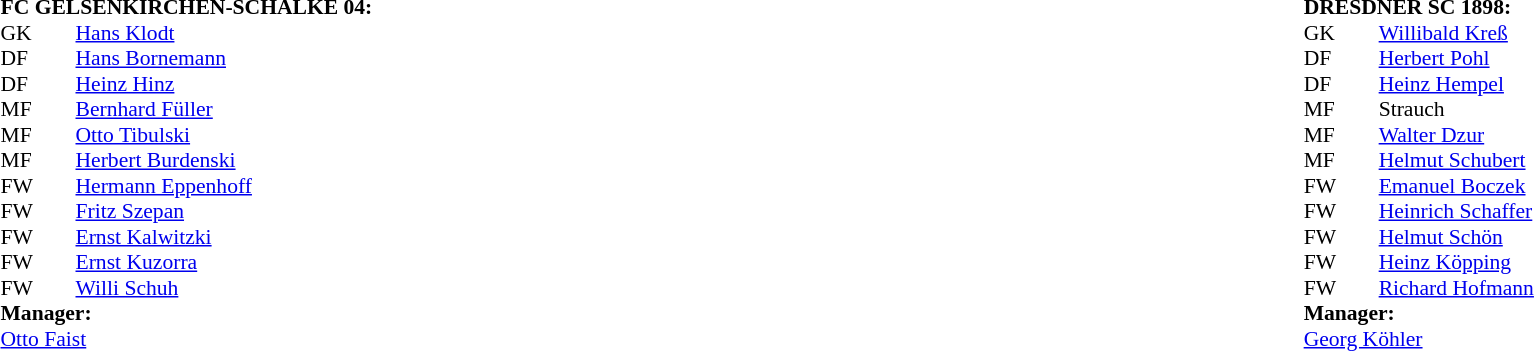<table width="100%">
<tr>
<td valign="top" width="50%"><br><table style="font-size: 90%" cellspacing="0" cellpadding="0">
<tr>
<td colspan="4"><strong>FC GELSENKIRCHEN-SCHALKE 04:</strong></td>
</tr>
<tr>
<th width="25"></th>
<th width="25"></th>
</tr>
<tr>
<td>GK</td>
<td><strong> </strong></td>
<td> <a href='#'>Hans Klodt</a></td>
</tr>
<tr>
<td>DF</td>
<td><strong> </strong></td>
<td> <a href='#'>Hans Bornemann</a></td>
</tr>
<tr>
<td>DF</td>
<td><strong> </strong></td>
<td> <a href='#'>Heinz Hinz</a></td>
</tr>
<tr>
<td>MF</td>
<td><strong> </strong></td>
<td> <a href='#'>Bernhard Füller</a></td>
</tr>
<tr>
<td>MF</td>
<td><strong> </strong></td>
<td> <a href='#'>Otto Tibulski</a></td>
</tr>
<tr>
<td>MF</td>
<td><strong> </strong></td>
<td> <a href='#'>Herbert Burdenski</a></td>
</tr>
<tr>
<td>FW</td>
<td><strong> </strong></td>
<td> <a href='#'>Hermann Eppenhoff</a></td>
</tr>
<tr>
<td>FW</td>
<td><strong> </strong></td>
<td> <a href='#'>Fritz Szepan</a></td>
</tr>
<tr>
<td>FW</td>
<td><strong> </strong></td>
<td> <a href='#'>Ernst Kalwitzki</a></td>
</tr>
<tr>
<td>FW</td>
<td><strong> </strong></td>
<td> <a href='#'>Ernst Kuzorra</a></td>
</tr>
<tr>
<td>FW</td>
<td><strong> </strong></td>
<td> <a href='#'>Willi Schuh</a></td>
</tr>
<tr>
<td colspan=3><strong>Manager:</strong></td>
</tr>
<tr>
<td colspan="4"><a href='#'>Otto Faist</a></td>
</tr>
</table>
</td>
<td></td>
<td valign="top" width="50%"><br><table style="font-size: 90%" cellspacing="0" cellpadding="0" align="center">
<tr>
<td colspan="4"><strong>DRESDNER SC 1898:</strong></td>
</tr>
<tr>
<th width="25"></th>
<th width="25"></th>
</tr>
<tr>
<td>GK</td>
<td><strong> </strong></td>
<td> <a href='#'>Willibald Kreß</a></td>
</tr>
<tr>
<td>DF</td>
<td><strong> </strong></td>
<td> <a href='#'>Herbert Pohl</a></td>
</tr>
<tr>
<td>DF</td>
<td><strong> </strong></td>
<td> <a href='#'>Heinz Hempel</a></td>
</tr>
<tr>
<td>MF</td>
<td><strong> </strong></td>
<td> Strauch</td>
</tr>
<tr>
<td>MF</td>
<td><strong> </strong></td>
<td> <a href='#'>Walter Dzur</a></td>
</tr>
<tr>
<td>MF</td>
<td><strong> </strong></td>
<td> <a href='#'>Helmut Schubert</a></td>
</tr>
<tr>
<td>FW</td>
<td><strong> </strong></td>
<td> <a href='#'>Emanuel Boczek</a></td>
</tr>
<tr>
<td>FW</td>
<td><strong> </strong></td>
<td> <a href='#'>Heinrich Schaffer</a></td>
</tr>
<tr>
<td>FW</td>
<td><strong> </strong></td>
<td> <a href='#'>Helmut Schön</a></td>
</tr>
<tr>
<td>FW</td>
<td><strong> </strong></td>
<td> <a href='#'>Heinz Köpping</a></td>
</tr>
<tr>
<td>FW</td>
<td><strong> </strong></td>
<td> <a href='#'>Richard Hofmann</a></td>
</tr>
<tr>
<td colspan=3><strong>Manager:</strong></td>
</tr>
<tr>
<td colspan="4"><a href='#'>Georg Köhler</a></td>
</tr>
</table>
</td>
</tr>
</table>
